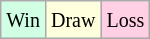<table class="wikitable">
<tr>
<td style="background-color: #d0ffe3;"><small>Win</small></td>
<td style="background-color: #ffffdd;"><small>Draw</small></td>
<td style="background-color: #ffd0e3;"><small>Loss</small></td>
</tr>
</table>
